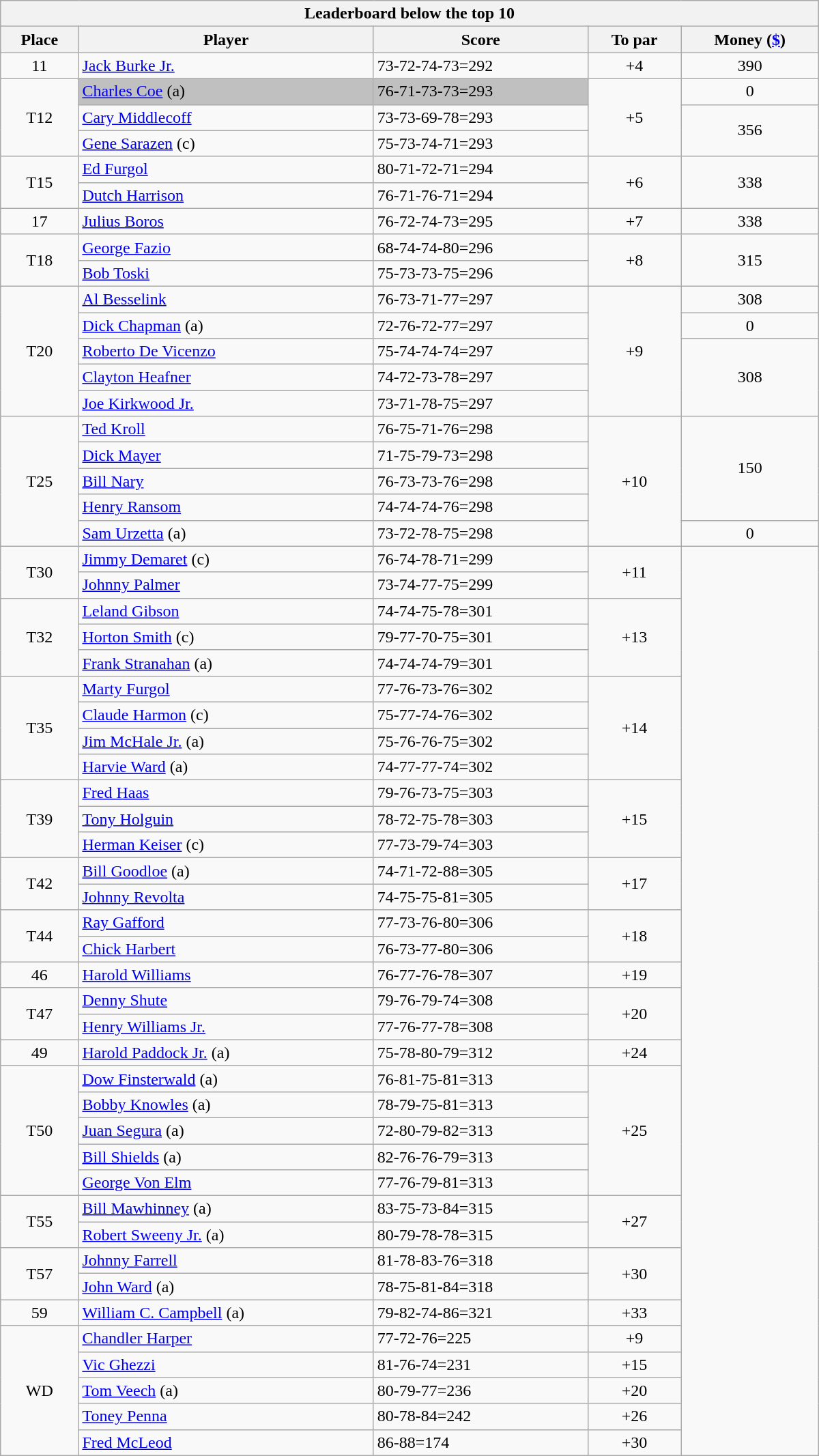<table class="collapsible collapsed wikitable" style="width:50em; margin-top:-1px">
<tr>
<th scope="col" colspan="6">Leaderboard below the top 10</th>
</tr>
<tr>
<th>Place</th>
<th>Player</th>
<th>Score</th>
<th>To par</th>
<th>Money (<a href='#'>$</a>)</th>
</tr>
<tr>
<td align=center>11</td>
<td> <a href='#'>Jack Burke Jr.</a></td>
<td>73-72-74-73=292</td>
<td align=center>+4</td>
<td align=center>390</td>
</tr>
<tr>
<td rowspan=3 align=center>T12</td>
<td style="background:silver"> <a href='#'>Charles Coe</a> (a)</td>
<td style="background:silver">76-71-73-73=293</td>
<td rowspan=3 align=center>+5</td>
<td align=center>0</td>
</tr>
<tr>
<td> <a href='#'>Cary Middlecoff</a></td>
<td>73-73-69-78=293</td>
<td rowspan=2 align=center>356</td>
</tr>
<tr>
<td> <a href='#'>Gene Sarazen</a> (c)</td>
<td>75-73-74-71=293</td>
</tr>
<tr>
<td rowspan=2 align=center>T15</td>
<td> <a href='#'>Ed Furgol</a></td>
<td>80-71-72-71=294</td>
<td rowspan=2 align=center>+6</td>
<td rowspan=2 align=center>338</td>
</tr>
<tr>
<td> <a href='#'>Dutch Harrison</a></td>
<td>76-71-76-71=294</td>
</tr>
<tr>
<td align=center>17</td>
<td> <a href='#'>Julius Boros</a></td>
<td>76-72-74-73=295</td>
<td align=center>+7</td>
<td align=center>338</td>
</tr>
<tr>
<td rowspan=2 align=center>T18</td>
<td> <a href='#'>George Fazio</a></td>
<td>68-74-74-80=296</td>
<td rowspan=2 align=center>+8</td>
<td rowspan=2 align=center>315</td>
</tr>
<tr>
<td> <a href='#'>Bob Toski</a></td>
<td>75-73-73-75=296</td>
</tr>
<tr>
<td rowspan=5 align=center>T20</td>
<td> <a href='#'>Al Besselink</a></td>
<td>76-73-71-77=297</td>
<td rowspan=5 align=center>+9</td>
<td align=center>308</td>
</tr>
<tr>
<td> <a href='#'>Dick Chapman</a> (a)</td>
<td>72-76-72-77=297</td>
<td align=center>0</td>
</tr>
<tr>
<td> <a href='#'>Roberto De Vicenzo</a></td>
<td>75-74-74-74=297</td>
<td rowspan=3 align=center>308</td>
</tr>
<tr>
<td> <a href='#'>Clayton Heafner</a></td>
<td>74-72-73-78=297</td>
</tr>
<tr>
<td> <a href='#'>Joe Kirkwood Jr.</a></td>
<td>73-71-78-75=297</td>
</tr>
<tr>
<td rowspan=5 align=center>T25</td>
<td> <a href='#'>Ted Kroll</a></td>
<td>76-75-71-76=298</td>
<td rowspan=5 align=center>+10</td>
<td rowspan=4 align=center>150</td>
</tr>
<tr>
<td> <a href='#'>Dick Mayer</a></td>
<td>71-75-79-73=298</td>
</tr>
<tr>
<td> <a href='#'>Bill Nary</a></td>
<td>76-73-73-76=298</td>
</tr>
<tr>
<td> <a href='#'>Henry Ransom</a></td>
<td>74-74-74-76=298</td>
</tr>
<tr>
<td> <a href='#'>Sam Urzetta</a> (a)</td>
<td>73-72-78-75=298</td>
<td align=center>0</td>
</tr>
<tr>
<td rowspan=2 align=center>T30</td>
<td> <a href='#'>Jimmy Demaret</a> (c)</td>
<td>76-74-78-71=299</td>
<td rowspan=2 align=center>+11</td>
<td rowspan=35 align=center></td>
</tr>
<tr>
<td> <a href='#'>Johnny Palmer</a></td>
<td>73-74-77-75=299</td>
</tr>
<tr>
<td rowspan=3 align=center>T32</td>
<td> <a href='#'>Leland Gibson</a></td>
<td>74-74-75-78=301</td>
<td rowspan=3 align=center>+13</td>
</tr>
<tr>
<td> <a href='#'>Horton Smith</a> (c)</td>
<td>79-77-70-75=301</td>
</tr>
<tr>
<td> <a href='#'>Frank Stranahan</a> (a)</td>
<td>74-74-74-79=301</td>
</tr>
<tr>
<td rowspan=4 align=center>T35</td>
<td> <a href='#'>Marty Furgol</a></td>
<td>77-76-73-76=302</td>
<td rowspan=4 align=center>+14</td>
</tr>
<tr>
<td> <a href='#'>Claude Harmon</a> (c)</td>
<td>75-77-74-76=302</td>
</tr>
<tr>
<td> <a href='#'>Jim McHale Jr.</a> (a)</td>
<td>75-76-76-75=302</td>
</tr>
<tr>
<td> <a href='#'>Harvie Ward</a> (a)</td>
<td>74-77-77-74=302</td>
</tr>
<tr>
<td rowspan=3 align=center>T39</td>
<td> <a href='#'>Fred Haas</a></td>
<td>79-76-73-75=303</td>
<td rowspan=3 align=center>+15</td>
</tr>
<tr>
<td> <a href='#'>Tony Holguin</a></td>
<td>78-72-75-78=303</td>
</tr>
<tr>
<td> <a href='#'>Herman Keiser</a> (c)</td>
<td>77-73-79-74=303</td>
</tr>
<tr>
<td rowspan=2 align=center>T42</td>
<td> <a href='#'>Bill Goodloe</a> (a)</td>
<td>74-71-72-88=305</td>
<td rowspan=2 align=center>+17</td>
</tr>
<tr>
<td> <a href='#'>Johnny Revolta</a></td>
<td>74-75-75-81=305</td>
</tr>
<tr>
<td rowspan=2 align=center>T44</td>
<td> <a href='#'>Ray Gafford</a></td>
<td>77-73-76-80=306</td>
<td rowspan=2 align=center>+18</td>
</tr>
<tr>
<td> <a href='#'>Chick Harbert</a></td>
<td>76-73-77-80=306</td>
</tr>
<tr>
<td align=center>46</td>
<td> <a href='#'>Harold Williams</a></td>
<td>76-77-76-78=307</td>
<td align=center>+19</td>
</tr>
<tr>
<td rowspan=2 align=center>T47</td>
<td> <a href='#'>Denny Shute</a></td>
<td>79-76-79-74=308</td>
<td rowspan=2 align=center>+20</td>
</tr>
<tr>
<td> <a href='#'>Henry Williams Jr.</a></td>
<td>77-76-77-78=308</td>
</tr>
<tr>
<td align=center>49</td>
<td> <a href='#'>Harold Paddock Jr.</a> (a)</td>
<td>75-78-80-79=312</td>
<td align=center>+24</td>
</tr>
<tr>
<td rowspan=5 align=center>T50</td>
<td> <a href='#'>Dow Finsterwald</a> (a)</td>
<td>76-81-75-81=313</td>
<td rowspan=5 align=center>+25</td>
</tr>
<tr>
<td> <a href='#'>Bobby Knowles</a> (a)</td>
<td>78-79-75-81=313</td>
</tr>
<tr>
<td> <a href='#'>Juan Segura</a> (a)</td>
<td>72-80-79-82=313</td>
</tr>
<tr>
<td> <a href='#'>Bill Shields</a> (a)</td>
<td>82-76-76-79=313</td>
</tr>
<tr>
<td> <a href='#'>George Von Elm</a></td>
<td>77-76-79-81=313</td>
</tr>
<tr>
<td rowspan=2 align=center>T55</td>
<td> <a href='#'>Bill Mawhinney</a> (a)</td>
<td>83-75-73-84=315</td>
<td rowspan=2 align=center>+27</td>
</tr>
<tr>
<td> <a href='#'>Robert Sweeny Jr.</a> (a)</td>
<td>80-79-78-78=315</td>
</tr>
<tr>
<td rowspan=2 align=center>T57</td>
<td> <a href='#'>Johnny Farrell</a></td>
<td>81-78-83-76=318</td>
<td rowspan=2 align=center>+30</td>
</tr>
<tr>
<td> <a href='#'>John Ward</a> (a)</td>
<td>78-75-81-84=318</td>
</tr>
<tr>
<td align=center>59</td>
<td> <a href='#'>William C. Campbell</a> (a)</td>
<td>79-82-74-86=321</td>
<td align=center>+33</td>
</tr>
<tr>
<td rowspan=5 align=center>WD</td>
<td> <a href='#'>Chandler Harper</a></td>
<td>77-72-76=225</td>
<td align=center>+9</td>
</tr>
<tr>
<td> <a href='#'>Vic Ghezzi</a></td>
<td>81-76-74=231</td>
<td align=center>+15</td>
</tr>
<tr>
<td> <a href='#'>Tom Veech</a> (a)</td>
<td>80-79-77=236</td>
<td align=center>+20</td>
</tr>
<tr>
<td> <a href='#'>Toney Penna</a></td>
<td>80-78-84=242</td>
<td align=center>+26</td>
</tr>
<tr>
<td> <a href='#'>Fred McLeod</a></td>
<td>86-88=174</td>
<td align=center>+30</td>
</tr>
</table>
